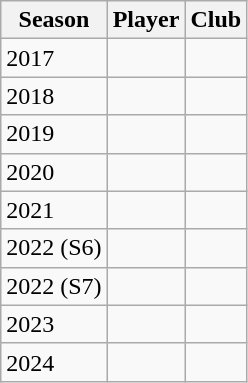<table class="wikitable sortable">
<tr>
<th>Season</th>
<th>Player</th>
<th>Club</th>
</tr>
<tr>
<td>2017</td>
<td></td>
<td></td>
</tr>
<tr>
<td>2018</td>
<td> </td>
<td></td>
</tr>
<tr>
<td>2019</td>
<td> </td>
<td></td>
</tr>
<tr>
<td>2020</td>
<td></td>
<td></td>
</tr>
<tr>
<td>2021</td>
<td> </td>
<td></td>
</tr>
<tr>
<td>2022 (S6)</td>
<td></td>
<td></td>
</tr>
<tr>
<td>2022 (S7)</td>
<td> </td>
<td></td>
</tr>
<tr>
<td>2023</td>
<td></td>
<td></td>
</tr>
<tr>
<td>2024</td>
<td> </td>
<td></td>
</tr>
</table>
